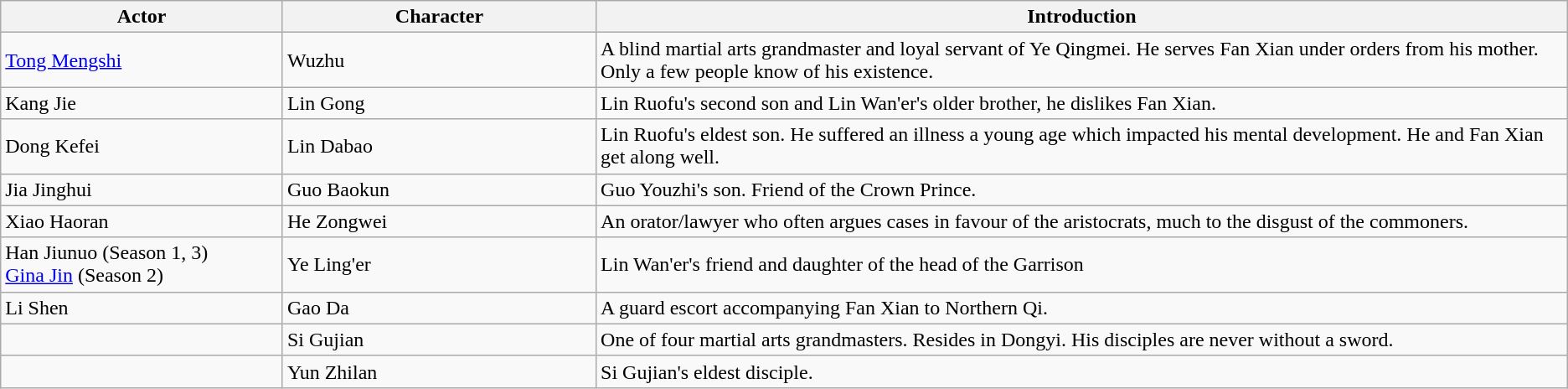<table class="wikitable">
<tr>
<th style="width:18%">Actor</th>
<th style="width:20%">Character</th>
<th>Introduction</th>
</tr>
<tr>
<td><a href='#'>Tong Mengshi</a></td>
<td>Wuzhu</td>
<td>A blind martial arts grandmaster and loyal servant of Ye Qingmei. He serves Fan Xian under orders from his mother. Only a few people know of his existence.</td>
</tr>
<tr>
<td>Kang Jie</td>
<td>Lin Gong</td>
<td>Lin Ruofu's second son and Lin Wan'er's older brother, he dislikes Fan Xian.</td>
</tr>
<tr>
<td>Dong Kefei</td>
<td>Lin Dabao</td>
<td>Lin Ruofu's eldest son. He suffered an illness a young age which impacted his mental development. He and Fan Xian get along well.</td>
</tr>
<tr>
<td>Jia Jinghui</td>
<td>Guo Baokun</td>
<td>Guo Youzhi's son. Friend of the Crown Prince.</td>
</tr>
<tr>
<td>Xiao Haoran</td>
<td>He Zongwei</td>
<td>An orator/lawyer who often argues cases in favour of the aristocrats, much to the disgust of the commoners.</td>
</tr>
<tr>
<td>Han Jiunuo (Season 1, 3)<br><a href='#'>Gina Jin</a> (Season 2)</td>
<td>Ye Ling'er</td>
<td>Lin Wan'er's friend and daughter of the head of the Garrison</td>
</tr>
<tr>
<td>Li Shen</td>
<td>Gao Da</td>
<td>A guard escort accompanying Fan Xian to Northern Qi.</td>
</tr>
<tr>
<td></td>
<td>Si Gujian</td>
<td>One of four martial arts grandmasters. Resides in Dongyi. His disciples are never without a sword.</td>
</tr>
<tr>
<td></td>
<td>Yun Zhilan</td>
<td>Si Gujian's eldest disciple.</td>
</tr>
</table>
